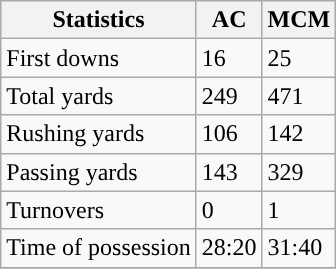<table class="wikitable">
<tr>
<th>Statistics</th>
<th>AC</th>
<th>MCM</th>
</tr>
<tr>
<td>First downs</td>
<td>16</td>
<td>25</td>
</tr>
<tr>
<td>Total yards</td>
<td>249</td>
<td>471</td>
</tr>
<tr>
<td>Rushing yards</td>
<td>106</td>
<td>142</td>
</tr>
<tr>
<td>Passing yards</td>
<td>143</td>
<td>329</td>
</tr>
<tr>
<td>Turnovers</td>
<td>0</td>
<td>1</td>
</tr>
<tr>
<td>Time of possession</td>
<td>28:20</td>
<td>31:40</td>
</tr>
<tr>
</tr>
</table>
